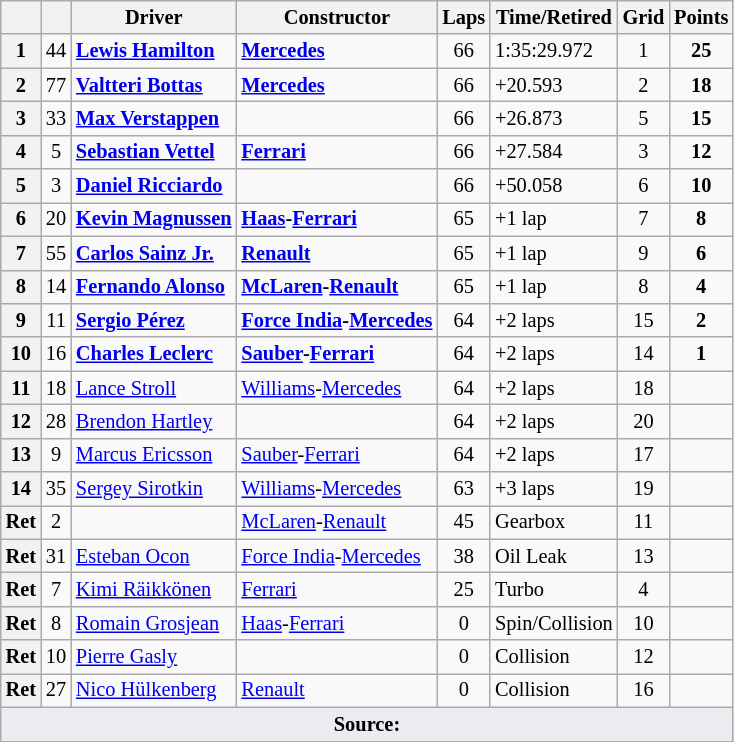<table class="wikitable sortable" style="font-size: 85%;">
<tr>
<th></th>
<th></th>
<th>Driver</th>
<th>Constructor</th>
<th class="unsortable">Laps</th>
<th class="unsortable">Time/Retired</th>
<th>Grid</th>
<th>Points</th>
</tr>
<tr>
<th>1</th>
<td align="center">44</td>
<td data-sort-value="HAM"> <strong><a href='#'>Lewis Hamilton</a></strong></td>
<td><strong><a href='#'>Mercedes</a></strong></td>
<td align="center">66</td>
<td>1:35:29.972</td>
<td align="center">1</td>
<td align="center"><strong>25</strong></td>
</tr>
<tr>
<th>2</th>
<td align="center">77</td>
<td data-sort-value="BOT"> <strong><a href='#'>Valtteri Bottas</a></strong></td>
<td><strong><a href='#'>Mercedes</a></strong></td>
<td align="center">66</td>
<td>+20.593</td>
<td align="center">2</td>
<td align="center"><strong>18</strong></td>
</tr>
<tr>
<th>3</th>
<td align="center">33</td>
<td data-sort-value="VER"> <strong><a href='#'>Max Verstappen</a></strong></td>
<td><strong></strong></td>
<td align="center">66</td>
<td>+26.873</td>
<td align="center">5</td>
<td align="center"><strong>15</strong></td>
</tr>
<tr>
<th>4</th>
<td align="center">5</td>
<td data-sort-value="VET"> <strong><a href='#'>Sebastian Vettel</a></strong></td>
<td><strong><a href='#'>Ferrari</a></strong></td>
<td align="center">66</td>
<td>+27.584</td>
<td align="center">3</td>
<td align="center"><strong>12</strong></td>
</tr>
<tr>
<th>5</th>
<td align="center">3</td>
<td data-sort-value="RIC"> <strong><a href='#'>Daniel Ricciardo</a></strong></td>
<td><strong></strong></td>
<td align="center">66</td>
<td>+50.058</td>
<td align="center">6</td>
<td align="center"><strong>10</strong></td>
</tr>
<tr>
<th>6</th>
<td align="center">20</td>
<td data-sort-value="MAG"> <strong><a href='#'>Kevin Magnussen</a></strong></td>
<td><strong><a href='#'>Haas</a>-<a href='#'>Ferrari</a></strong></td>
<td align="center">65</td>
<td>+1 lap</td>
<td align="center">7</td>
<td align="center"><strong>8</strong></td>
</tr>
<tr>
<th>7</th>
<td align="center">55</td>
<td data-sort-value="SAI"> <strong><a href='#'>Carlos Sainz Jr.</a></strong></td>
<td><strong><a href='#'>Renault</a></strong></td>
<td align="center">65</td>
<td>+1 lap</td>
<td align="center">9</td>
<td align="center"><strong>6</strong></td>
</tr>
<tr>
<th>8</th>
<td align="center">14</td>
<td data-sort-value="ALO"> <strong><a href='#'>Fernando Alonso</a></strong></td>
<td><strong><a href='#'>McLaren</a>-<a href='#'>Renault</a></strong></td>
<td align="center">65</td>
<td>+1 lap</td>
<td align="center">8</td>
<td align="center"><strong>4</strong></td>
</tr>
<tr>
<th>9</th>
<td align="center">11</td>
<td data-sort-value="PER"> <strong><a href='#'>Sergio Pérez</a></strong></td>
<td><strong><a href='#'>Force India</a>-<a href='#'>Mercedes</a></strong></td>
<td align="center">64</td>
<td>+2 laps</td>
<td align="center">15</td>
<td align="center"><strong>2</strong></td>
</tr>
<tr>
<th>10</th>
<td align="center">16</td>
<td data-sort-value=LEC"> <strong><a href='#'>Charles Leclerc</a></strong></td>
<td><strong><a href='#'>Sauber</a>-<a href='#'>Ferrari</a></strong></td>
<td align="center">64</td>
<td>+2 laps</td>
<td align="center">14</td>
<td align="center"><strong>1</strong></td>
</tr>
<tr>
<th>11</th>
<td align="center">18</td>
<td data-sort-value="STR"> <a href='#'>Lance Stroll</a></td>
<td><a href='#'>Williams</a>-<a href='#'>Mercedes</a></td>
<td align="center">64</td>
<td>+2 laps</td>
<td align="center">18</td>
<td align="center"></td>
</tr>
<tr>
<th>12</th>
<td align="center">28</td>
<td data-sort-value="HAR"> <a href='#'>Brendon Hartley</a></td>
<td></td>
<td align="center">64</td>
<td>+2 laps</td>
<td align="center">20</td>
<td align="center"></td>
</tr>
<tr>
<th>13</th>
<td align="center">9</td>
<td data-sort-value="ERI"> <a href='#'>Marcus Ericsson</a></td>
<td><a href='#'>Sauber</a>-<a href='#'>Ferrari</a></td>
<td align="center">64</td>
<td>+2 laps</td>
<td align="center">17</td>
<td align="center"></td>
</tr>
<tr>
<th>14</th>
<td align="center">35</td>
<td data-sort-value="SIR"> <a href='#'>Sergey Sirotkin</a></td>
<td><a href='#'>Williams</a>-<a href='#'>Mercedes</a></td>
<td align="center">63</td>
<td>+3 laps</td>
<td align="center">19</td>
<td align="center"></td>
</tr>
<tr>
<th data-sort-value="15">Ret</th>
<td align="center">2</td>
<td data-sort-value="VAN"></td>
<td><a href='#'>McLaren</a>-<a href='#'>Renault</a></td>
<td align="center">45</td>
<td>Gearbox</td>
<td align="center">11</td>
<td align="center"></td>
</tr>
<tr>
<th data-sort-value="16">Ret</th>
<td align="center">31</td>
<td data-sort-value="OCO"> <a href='#'>Esteban Ocon</a></td>
<td><a href='#'>Force India</a>-<a href='#'>Mercedes</a></td>
<td align="center">38</td>
<td>Oil Leak</td>
<td align="center">13</td>
<td align="center"></td>
</tr>
<tr>
<th data-sort-value="17">Ret</th>
<td align="center">7</td>
<td data-sort-value="RAI"> <a href='#'>Kimi Räikkönen</a></td>
<td><a href='#'>Ferrari</a></td>
<td align="center">25</td>
<td>Turbo</td>
<td align="center">4</td>
<td align="center"></td>
</tr>
<tr>
<th data-sort-value="18">Ret</th>
<td align="center">8</td>
<td data-sort-value="GRO"> <a href='#'>Romain Grosjean</a></td>
<td><a href='#'>Haas</a>-<a href='#'>Ferrari</a></td>
<td align="center">0</td>
<td>Spin/Collision</td>
<td align="center">10</td>
<td align="center"></td>
</tr>
<tr>
<th data-sort-value="19">Ret</th>
<td align="center">10</td>
<td data-sort-value="GAS"> <a href='#'>Pierre Gasly</a></td>
<td></td>
<td align="center">0</td>
<td>Collision</td>
<td align="center">12</td>
<td align="center"></td>
</tr>
<tr>
<th data-sort-value="20">Ret</th>
<td align="center">27</td>
<td data-sort-value="HUL"> <a href='#'>Nico Hülkenberg</a></td>
<td><a href='#'>Renault</a></td>
<td align="center">0</td>
<td>Collision</td>
<td align="center">16</td>
<td align="center"></td>
</tr>
<tr class="sortbottom">
<td style="background:#eaecf0; text-align:center;" colspan="8"><strong>Source:</strong></td>
</tr>
<tr>
</tr>
</table>
